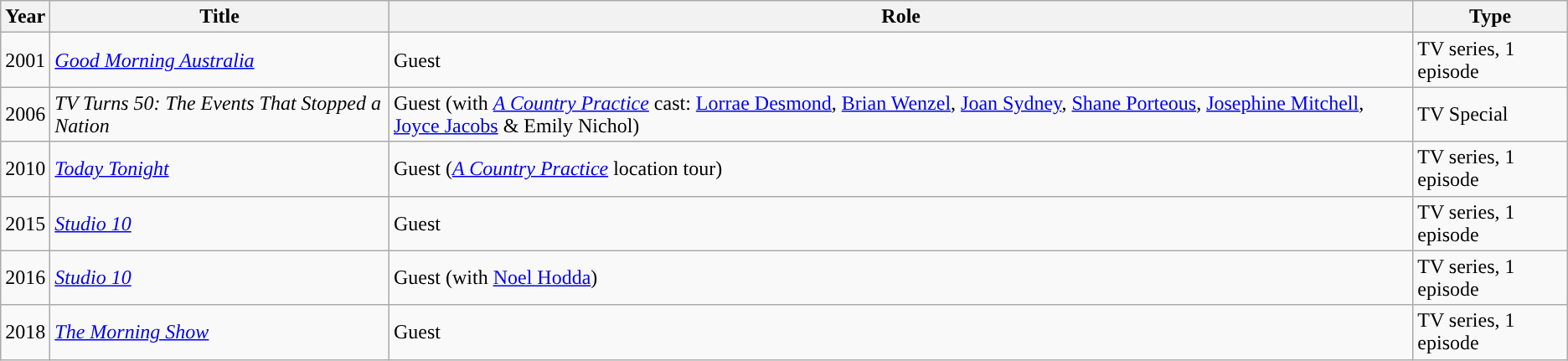<table class="wikitable">
<tr>
<th>Year</th>
<th>Title</th>
<th>Role</th>
<th>Type</th>
</tr>
<tr>
<td>2001</td>
<td><em><a href='#'>Good Morning Australia</a></em></td>
<td>Guest</td>
<td>TV series, 1 episode</td>
</tr>
<tr>
<td>2006</td>
<td><em>TV Turns 50: The Events That Stopped a Nation</em></td>
<td>Guest (with <em><a href='#'>A Country Practice</a></em> cast: <a href='#'>Lorrae Desmond</a>, <a href='#'>Brian Wenzel</a>, <a href='#'>Joan Sydney</a>, <a href='#'>Shane Porteous</a>, <a href='#'>Josephine Mitchell</a>, <a href='#'>Joyce Jacobs</a> & Emily Nichol)</td>
<td>TV Special</td>
</tr>
<tr>
<td>2010</td>
<td><em><a href='#'>Today Tonight</a></em></td>
<td>Guest (<em><a href='#'>A Country Practice</a></em> location tour)</td>
<td>TV series, 1 episode</td>
</tr>
<tr>
<td>2015</td>
<td><em><a href='#'>Studio 10</a></em></td>
<td>Guest</td>
<td>TV series, 1 episode</td>
</tr>
<tr>
<td>2016</td>
<td><em><a href='#'>Studio 10</a></em></td>
<td>Guest (with <a href='#'>Noel Hodda</a>)</td>
<td>TV series, 1 episode</td>
</tr>
<tr>
<td>2018</td>
<td><em><a href='#'>The Morning Show</a></em></td>
<td>Guest</td>
<td>TV series, 1 episode</td>
</tr>
</table>
